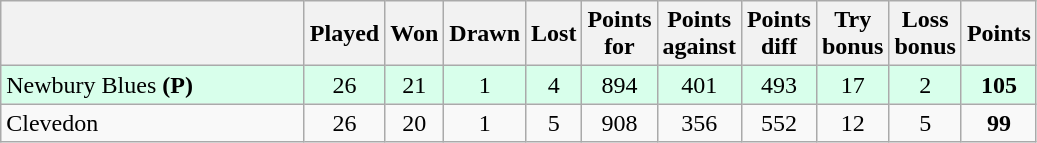<table class="wikitable" style="text-align:center">
<tr>
<th bgcolor="#efefef" width="195"></th>
<th bgcolor="#efefef" width="20">Played</th>
<th bgcolor="#efefef" width="20">Won</th>
<th bgcolor="#efefef" width="20">Drawn</th>
<th bgcolor="#efefef" width="20">Lost</th>
<th bgcolor="#efefef" width="20">Points for</th>
<th bgcolor="#efefef" width="20">Points against</th>
<th bgcolor="#efefef" width="20">Points diff</th>
<th bgcolor="#efefef" width="20">Try bonus</th>
<th bgcolor="#efefef" width="20">Loss bonus</th>
<th bgcolor="#efefef" width="20">Points</th>
</tr>
<tr bgcolor=#d8ffeb align=center>
<td style="text-align:left;">Newbury Blues <strong>(P)</strong></td>
<td>26</td>
<td>21</td>
<td>1</td>
<td>4</td>
<td>894</td>
<td>401</td>
<td>493</td>
<td>17</td>
<td>2</td>
<td><strong>105</strong></td>
</tr>
<tr>
<td align=left>Clevedon</td>
<td>26</td>
<td>20</td>
<td>1</td>
<td>5</td>
<td>908</td>
<td>356</td>
<td>552</td>
<td>12</td>
<td>5</td>
<td><strong>99</strong></td>
</tr>
</table>
